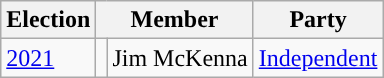<table class="wikitable">
<tr>
<th>Election</th>
<th colspan="2">Member</th>
<th>Party</th>
</tr>
<tr>
<td><a href='#'>2021</a></td>
<td rowspan="1" style="background-color: "></td>
<td rowspan="1">Jim McKenna</td>
<td rowspan="1"><a href='#'>Independent</a></td>
</tr>
</table>
